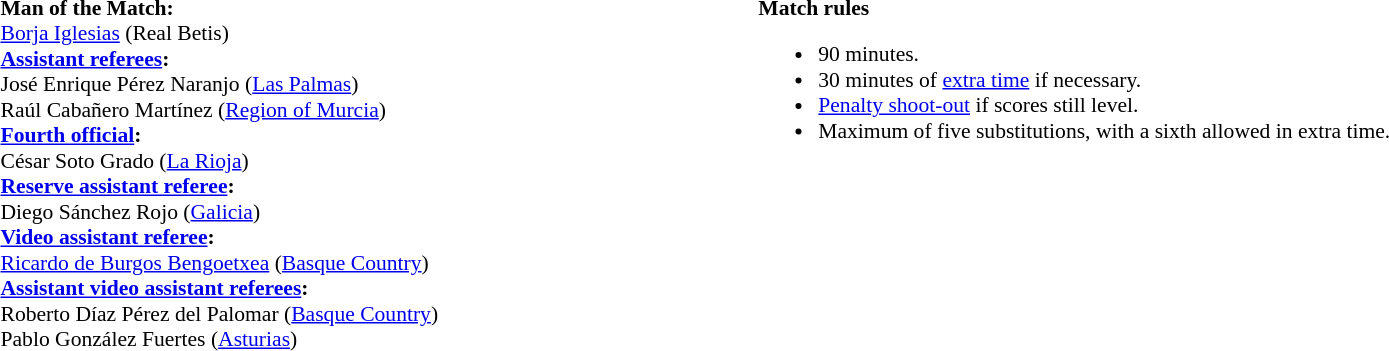<table style="width:100%; font-size:90%;">
<tr>
<td style="width:40%; vertical-align:top;"><br><strong>Man of the Match:</strong>
<br><a href='#'>Borja Iglesias</a> (Real Betis)<br><strong><a href='#'>Assistant referees</a>:</strong>
<br>José Enrique Pérez Naranjo (<a href='#'>Las Palmas</a>)
<br>Raúl Cabañero Martínez (<a href='#'>Region of Murcia</a>)
<br><strong><a href='#'>Fourth official</a>:</strong>
<br>César Soto Grado (<a href='#'>La Rioja</a>)
<br><strong><a href='#'>Reserve assistant referee</a>:</strong>
<br>Diego Sánchez Rojo (<a href='#'>Galicia</a>)
<br><strong><a href='#'>Video assistant referee</a>:</strong>
<br><a href='#'>Ricardo de Burgos Bengoetxea</a> (<a href='#'>Basque Country</a>)
<br><strong><a href='#'>Assistant video assistant referees</a>:</strong>
<br>Roberto Díaz Pérez del Palomar (<a href='#'>Basque Country</a>)
<br>Pablo González Fuertes (<a href='#'>Asturias</a>)</td>
<td style="width:60%; vertical-align:top;"><br><strong>Match rules</strong><ul><li>90 minutes.</li><li>30 minutes of <a href='#'>extra time</a> if necessary.</li><li><a href='#'>Penalty shoot-out</a> if scores still level.</li><li>Maximum of five substitutions, with a sixth allowed in extra time.</li></ul></td>
</tr>
</table>
